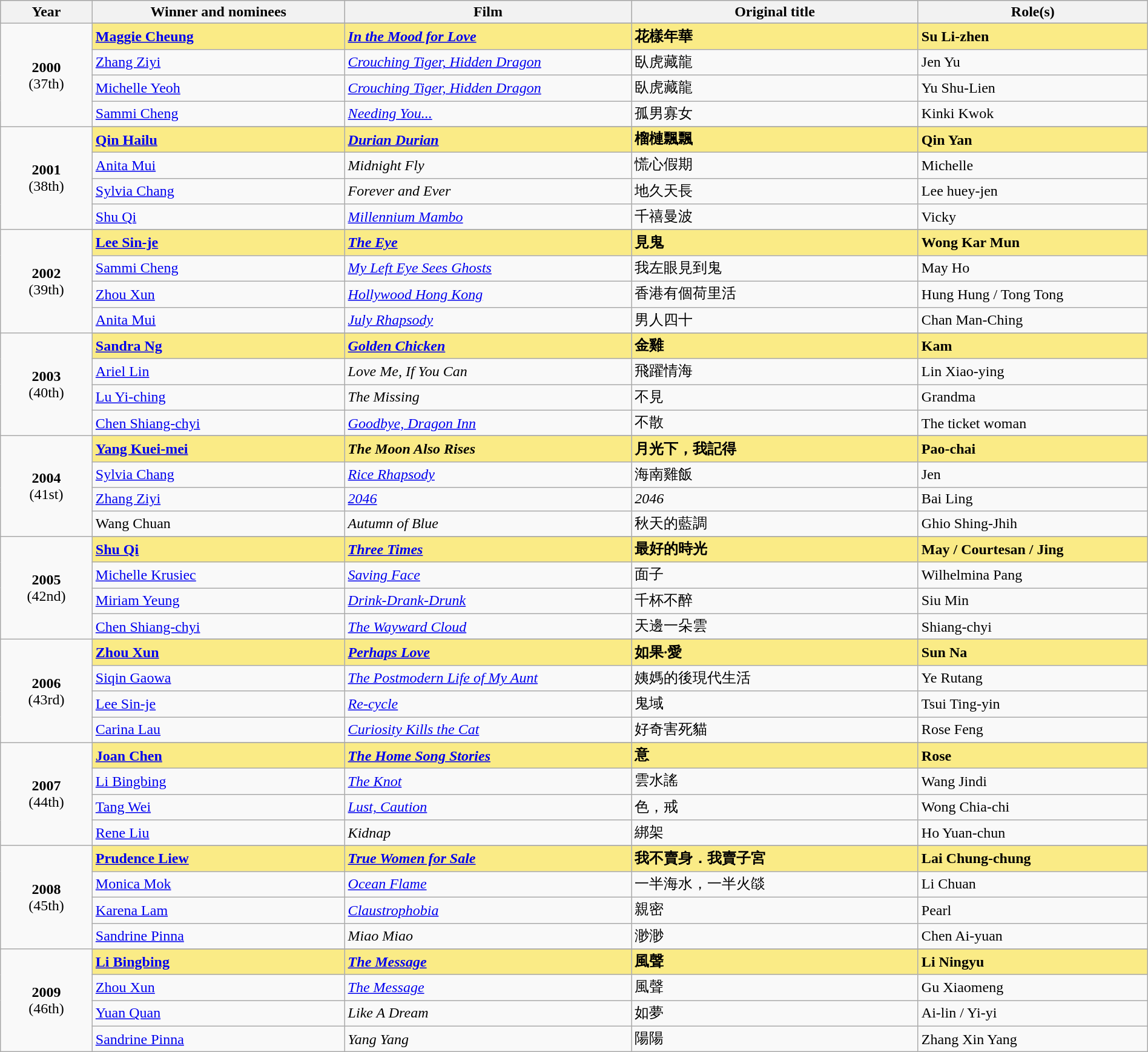<table class="wikitable" style="width:100%">
<tr style="background:#bebebe;">
<th style="width:8%;">Year</th>
<th style="width:22%;">Winner and nominees</th>
<th style="width:25%;">Film</th>
<th style="width:25%;">Original title</th>
<th style="width:20%;">Role(s)</th>
</tr>
<tr>
<td rowspan="5" style="text-align:center"><strong>2000</strong><br>(37th)</td>
</tr>
<tr style="background:#FAEB86">
<td><strong><a href='#'>Maggie Cheung</a></strong></td>
<td><strong><em><a href='#'>In the Mood for Love</a></em></strong></td>
<td><strong>花樣年華</strong></td>
<td><strong>Su Li-zhen</strong></td>
</tr>
<tr>
<td><a href='#'>Zhang Ziyi</a></td>
<td><em><a href='#'>Crouching Tiger, Hidden Dragon</a></em></td>
<td>臥虎藏龍</td>
<td>Jen Yu</td>
</tr>
<tr>
<td><a href='#'>Michelle Yeoh</a></td>
<td><em><a href='#'>Crouching Tiger, Hidden Dragon</a></em></td>
<td>臥虎藏龍</td>
<td>Yu Shu-Lien</td>
</tr>
<tr>
<td><a href='#'>Sammi Cheng</a></td>
<td><em><a href='#'>Needing You...</a></em></td>
<td>孤男寡女</td>
<td>Kinki Kwok</td>
</tr>
<tr>
<td rowspan="5" style="text-align:center"><strong>2001</strong><br>(38th)</td>
</tr>
<tr style="background:#FAEB86">
<td><strong><a href='#'>Qin Hailu</a></strong></td>
<td><strong><em><a href='#'>Durian Durian</a></em></strong></td>
<td><strong>榴槤飄飄</strong></td>
<td><strong>Qin Yan</strong></td>
</tr>
<tr>
<td><a href='#'>Anita Mui</a></td>
<td><em>Midnight Fly</em></td>
<td>慌心假期</td>
<td>Michelle</td>
</tr>
<tr>
<td><a href='#'>Sylvia Chang</a></td>
<td><em>Forever and Ever</em></td>
<td>地久天長</td>
<td>Lee huey-jen</td>
</tr>
<tr>
<td><a href='#'>Shu Qi</a></td>
<td><em><a href='#'>Millennium Mambo</a></em></td>
<td>千禧曼波</td>
<td>Vicky</td>
</tr>
<tr>
<td rowspan="5" style="text-align:center"><strong>2002</strong><br>(39th)</td>
</tr>
<tr style="background:#FAEB86">
<td><strong><a href='#'>Lee Sin-je</a></strong></td>
<td><strong><em><a href='#'>The Eye</a></em></strong></td>
<td><strong>見鬼</strong></td>
<td><strong>Wong Kar Mun</strong></td>
</tr>
<tr>
<td><a href='#'>Sammi Cheng</a></td>
<td><em><a href='#'>My Left Eye Sees Ghosts</a></em></td>
<td>我左眼見到鬼</td>
<td>May Ho</td>
</tr>
<tr>
<td><a href='#'>Zhou Xun</a></td>
<td><em><a href='#'>Hollywood Hong Kong</a></em></td>
<td>香港有個荷里活</td>
<td>Hung Hung / Tong Tong</td>
</tr>
<tr>
<td><a href='#'>Anita Mui</a></td>
<td><em><a href='#'>July Rhapsody</a></em></td>
<td>男人四十</td>
<td>Chan Man-Ching</td>
</tr>
<tr>
<td rowspan="5" style="text-align:center"><strong>2003</strong><br>(40th)</td>
</tr>
<tr style="background:#FAEB86">
<td><strong><a href='#'>Sandra Ng</a></strong></td>
<td><strong><em><a href='#'>Golden Chicken</a></em></strong></td>
<td><strong>金雞</strong></td>
<td><strong>Kam</strong></td>
</tr>
<tr>
<td><a href='#'>Ariel Lin</a></td>
<td><em>Love Me, If You Can</em></td>
<td>飛躍情海</td>
<td>Lin Xiao-ying</td>
</tr>
<tr>
<td><a href='#'>Lu Yi-ching</a></td>
<td><em>The Missing</em></td>
<td>不見</td>
<td>Grandma</td>
</tr>
<tr>
<td><a href='#'>Chen Shiang-chyi</a></td>
<td><em><a href='#'>Goodbye, Dragon Inn</a></em></td>
<td>不散</td>
<td>The ticket woman</td>
</tr>
<tr>
<td rowspan="5" style="text-align:center"><strong>2004</strong><br>(41st)</td>
</tr>
<tr style="background:#FAEB86">
<td><strong><a href='#'>Yang Kuei-mei</a></strong></td>
<td><strong><em>The Moon Also Rises</em></strong></td>
<td><strong>月光下，我記得</strong></td>
<td><strong>Pao-chai</strong></td>
</tr>
<tr>
<td><a href='#'>Sylvia Chang</a></td>
<td><em><a href='#'>Rice Rhapsody</a></em></td>
<td>海南雞飯</td>
<td>Jen</td>
</tr>
<tr>
<td><a href='#'>Zhang Ziyi</a></td>
<td><em><a href='#'>2046</a></em></td>
<td><em>2046</em></td>
<td>Bai Ling</td>
</tr>
<tr>
<td>Wang Chuan</td>
<td><em>Autumn of Blue</em></td>
<td>秋天的藍調</td>
<td>Ghio Shing-Jhih</td>
</tr>
<tr>
<td rowspan="5" style="text-align:center"><strong>2005</strong><br>(42nd)</td>
</tr>
<tr style="background:#FAEB86">
<td><strong><a href='#'>Shu Qi</a></strong></td>
<td><strong><em><a href='#'>Three Times</a></em></strong></td>
<td><strong>最好的時光</strong></td>
<td><strong>May / Courtesan / Jing</strong></td>
</tr>
<tr>
<td><a href='#'>Michelle Krusiec</a></td>
<td><em><a href='#'>Saving Face</a></em></td>
<td>面子</td>
<td>Wilhelmina Pang</td>
</tr>
<tr>
<td><a href='#'>Miriam Yeung</a></td>
<td><em><a href='#'>Drink-Drank-Drunk</a></em></td>
<td>千杯不醉</td>
<td>Siu Min</td>
</tr>
<tr>
<td><a href='#'>Chen Shiang-chyi</a></td>
<td><em><a href='#'>The Wayward Cloud</a></em></td>
<td>天邊一朵雲</td>
<td>Shiang-chyi</td>
</tr>
<tr>
<td rowspan="5" style="text-align:center"><strong>2006</strong><br>(43rd)</td>
</tr>
<tr style="background:#FAEB86">
<td><strong><a href='#'>Zhou Xun</a></strong></td>
<td><strong><em><a href='#'>Perhaps Love</a></em></strong></td>
<td><strong>如果·愛</strong></td>
<td><strong>Sun Na</strong></td>
</tr>
<tr>
<td><a href='#'>Siqin Gaowa</a></td>
<td><em><a href='#'>The Postmodern Life of My Aunt</a></em></td>
<td>姨媽的後現代生活</td>
<td>Ye Rutang</td>
</tr>
<tr>
<td><a href='#'>Lee Sin-je</a></td>
<td><em><a href='#'>Re-cycle</a></em></td>
<td>鬼域</td>
<td>Tsui Ting-yin</td>
</tr>
<tr>
<td><a href='#'>Carina Lau</a></td>
<td><em><a href='#'>Curiosity Kills the Cat</a></em></td>
<td>好奇害死貓</td>
<td>Rose Feng</td>
</tr>
<tr>
<td rowspan="5" style="text-align:center"><strong>2007</strong><br>(44th)</td>
</tr>
<tr style="background:#FAEB86">
<td><strong><a href='#'>Joan Chen</a></strong></td>
<td><strong><em><a href='#'>The Home Song Stories</a></em></strong></td>
<td><strong>意</strong></td>
<td><strong>Rose</strong></td>
</tr>
<tr>
<td><a href='#'>Li Bingbing</a></td>
<td><em><a href='#'>The Knot</a></em></td>
<td>雲水謠</td>
<td>Wang Jindi</td>
</tr>
<tr>
<td><a href='#'>Tang Wei</a></td>
<td><em><a href='#'>Lust, Caution</a></em></td>
<td>色，戒</td>
<td>Wong Chia-chi</td>
</tr>
<tr>
<td><a href='#'>Rene Liu</a></td>
<td><em>Kidnap</em></td>
<td>綁架</td>
<td>Ho Yuan-chun</td>
</tr>
<tr>
<td rowspan="5" style="text-align:center"><strong>2008</strong><br>(45th)</td>
</tr>
<tr style="background:#FAEB86">
<td><strong><a href='#'>Prudence Liew</a></strong></td>
<td><strong><em><a href='#'>True Women for Sale</a></em></strong></td>
<td><strong>我不賣身．我賣子宮</strong></td>
<td><strong>Lai Chung-chung</strong></td>
</tr>
<tr>
<td><a href='#'>Monica Mok</a></td>
<td><em><a href='#'>Ocean Flame</a></em></td>
<td>一半海水，一半火燄</td>
<td>Li Chuan</td>
</tr>
<tr>
<td><a href='#'>Karena Lam</a></td>
<td><em><a href='#'>Claustrophobia</a></em></td>
<td>親密</td>
<td>Pearl</td>
</tr>
<tr>
<td><a href='#'>Sandrine Pinna</a></td>
<td><em>Miao Miao</em></td>
<td>渺渺</td>
<td>Chen Ai-yuan</td>
</tr>
<tr>
<td rowspan="5" style="text-align:center"><strong>2009</strong><br>(46th)</td>
</tr>
<tr style="background:#FAEB86">
<td><strong><a href='#'>Li Bingbing</a></strong></td>
<td><strong><em><a href='#'>The Message</a></em></strong></td>
<td><strong>風聲</strong></td>
<td><strong>Li Ningyu</strong></td>
</tr>
<tr>
<td><a href='#'>Zhou Xun</a></td>
<td><em><a href='#'>The Message</a></em></td>
<td>風聲</td>
<td>Gu Xiaomeng</td>
</tr>
<tr>
<td><a href='#'>Yuan Quan</a></td>
<td><em>Like A Dream</em></td>
<td>如夢</td>
<td>Ai-lin / Yi-yi</td>
</tr>
<tr>
<td><a href='#'>Sandrine Pinna</a></td>
<td><em>Yang Yang</em></td>
<td>陽陽</td>
<td>Zhang Xin Yang</td>
</tr>
</table>
